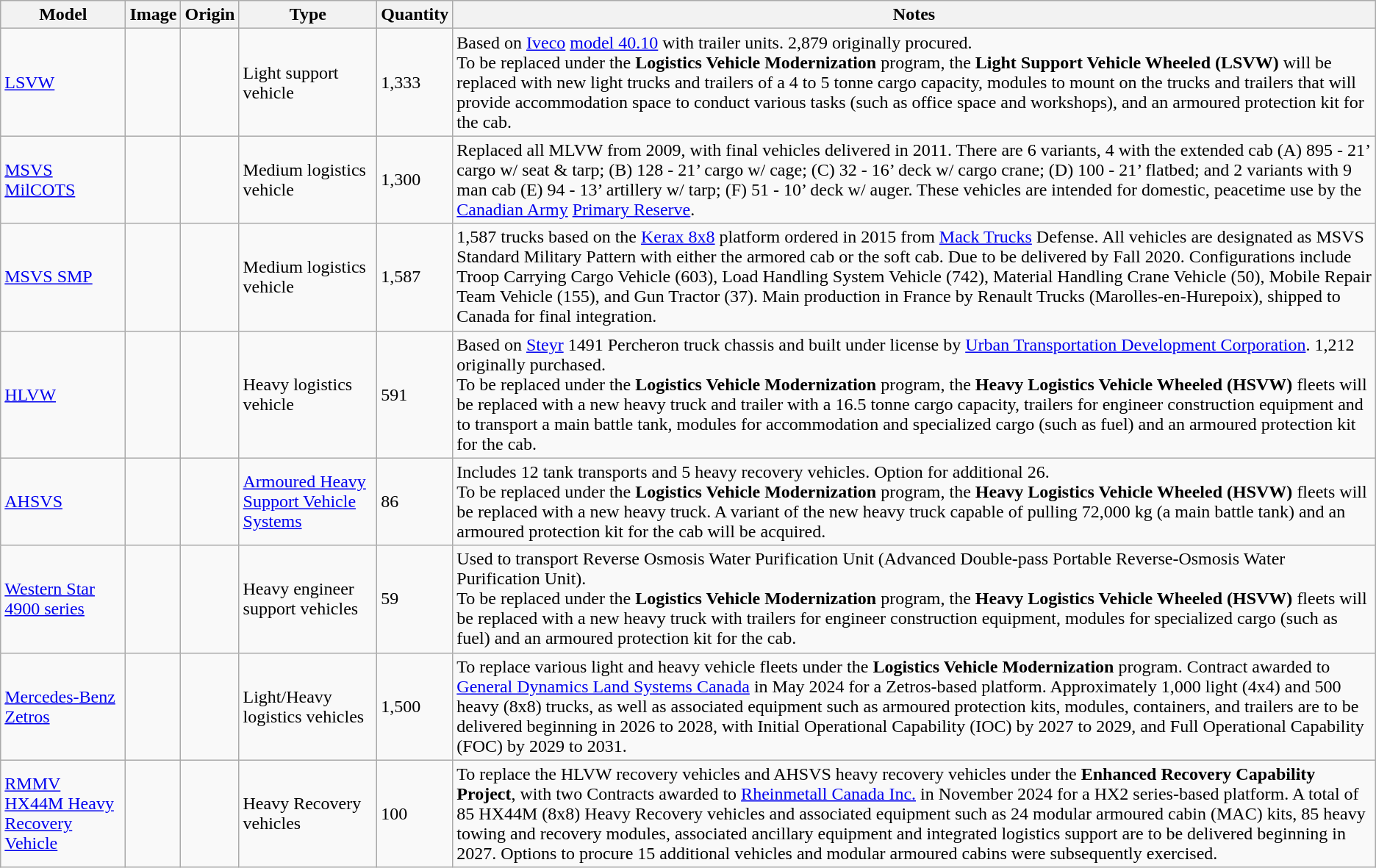<table class="wikitable">
<tr>
<th>Model</th>
<th>Image</th>
<th>Origin</th>
<th>Type</th>
<th>Quantity</th>
<th>Notes</th>
</tr>
<tr>
<td><a href='#'>LSVW</a></td>
<td></td>
<td></td>
<td>Light support vehicle</td>
<td>1,333</td>
<td>Based on <a href='#'>Iveco</a> <a href='#'>model 40.10</a> with trailer units. 2,879 originally procured.<br>To be replaced under the <strong>Logistics Vehicle Modernization</strong> program, the <strong>Light Support Vehicle Wheeled (LSVW)</strong> will be replaced with new light trucks and trailers of a 4 to 5 tonne cargo capacity, modules to mount on the trucks and trailers that will provide accommodation space to conduct various tasks (such as office space and workshops), and an armoured protection kit for the cab.</td>
</tr>
<tr>
<td><a href='#'>MSVS MilCOTS</a></td>
<td></td>
<td></td>
<td>Medium logistics vehicle</td>
<td>1,300</td>
<td>Replaced all MLVW from 2009, with final vehicles delivered in 2011. There are 6 variants, 4 with the extended cab (A) 895 - 21’ cargo w/ seat & tarp; (B) 128 - 21’ cargo w/ cage; (C) 32 - 16’ deck w/ cargo crane; (D) 100 - 21’ flatbed; and 2 variants with 9 man cab (E) 94 - 13’ artillery w/ tarp; (F) 51 - 10’ deck w/ auger. These vehicles are intended for domestic, peacetime use by the <a href='#'>Canadian Army</a> <a href='#'>Primary Reserve</a>.</td>
</tr>
<tr>
<td><a href='#'>MSVS SMP</a></td>
<td></td>
<td></td>
<td>Medium logistics vehicle</td>
<td>1,587</td>
<td>1,587 trucks based on the <a href='#'>Kerax 8x8</a> platform ordered in 2015 from <a href='#'>Mack Trucks</a> Defense. All vehicles are designated as MSVS Standard Military Pattern with either the armored cab or the soft cab. Due to be delivered by Fall 2020. Configurations include Troop Carrying Cargo Vehicle (603), Load Handling System Vehicle (742), Material Handling Crane Vehicle (50), Mobile Repair Team Vehicle (155), and Gun Tractor (37). Main production in France by Renault Trucks (Marolles-en-Hurepoix), shipped to Canada for final integration.</td>
</tr>
<tr>
<td><a href='#'>HLVW</a></td>
<td></td>
<td></td>
<td>Heavy logistics vehicle</td>
<td>591</td>
<td>Based on <a href='#'>Steyr</a> 1491 Percheron truck chassis and built under license by <a href='#'>Urban Transportation Development Corporation</a>. 1,212 originally purchased.<br>To be replaced under the <strong>Logistics Vehicle Modernization</strong> program, the <strong>Heavy Logistics Vehicle Wheeled (HSVW)</strong> fleets will be replaced with a new heavy truck and trailer with a 16.5 tonne cargo capacity, trailers for engineer construction equipment and to transport a main battle tank, modules for accommodation and specialized cargo (such as fuel) and an armoured protection kit for the cab.</td>
</tr>
<tr>
<td><a href='#'>AHSVS</a></td>
<td></td>
<td></td>
<td><a href='#'>Armoured Heavy Support Vehicle Systems</a></td>
<td>86</td>
<td>Includes 12 tank transports and 5 heavy recovery vehicles. Option for additional 26.<br>To be replaced under the <strong>Logistics Vehicle Modernization</strong> program, the <strong>Heavy Logistics Vehicle Wheeled (HSVW)</strong> fleets will be replaced with a new heavy truck. A variant of the new heavy truck capable of pulling 72,000 kg (a main battle tank) and an armoured protection kit for the cab will be acquired.</td>
</tr>
<tr>
<td><a href='#'>Western Star 4900 series</a></td>
<td></td>
<td></td>
<td>Heavy engineer support vehicles</td>
<td>59</td>
<td>Used to transport Reverse Osmosis Water Purification Unit (Advanced Double-pass Portable Reverse-Osmosis Water Purification Unit).<br>To be replaced under the <strong>Logistics Vehicle Modernization</strong> program, the <strong>Heavy Logistics Vehicle Wheeled (HSVW)</strong> fleets will be replaced with a new heavy truck with trailers for engineer construction equipment, modules for specialized cargo (such as fuel) and an armoured protection kit for the cab.</td>
</tr>
<tr>
<td><a href='#'>Mercedes-Benz Zetros</a></td>
<td></td>
<td></td>
<td>Light/Heavy logistics vehicles</td>
<td>1,500</td>
<td>To replace various light and heavy vehicle fleets under the <strong>Logistics Vehicle Modernization</strong> program. Contract awarded to <a href='#'>General Dynamics Land Systems Canada</a> in May 2024 for a Zetros-based platform. Approximately 1,000 light (4x4) and 500 heavy (8x8) trucks, as well as associated equipment such as armoured protection kits, modules, containers, and trailers are to be delivered beginning in 2026 to 2028, with Initial Operational Capability (IOC) by 2027 to 2029, and Full Operational Capability (FOC) by 2029 to 2031.</td>
</tr>
<tr>
<td><a href='#'>RMMV HX44M Heavy Recovery Vehicle</a></td>
<td></td>
<td></td>
<td>Heavy Recovery vehicles</td>
<td>100</td>
<td>To replace the HLVW recovery vehicles and AHSVS heavy recovery vehicles under the <strong>Enhanced Recovery Capability Project</strong>, with two Contracts awarded to <a href='#'>Rheinmetall Canada Inc.</a> in November 2024 for a HX2 series-based platform. A total of 85 HX44M (8x8) Heavy Recovery vehicles and associated equipment such as 24 modular armoured cabin (MAC) kits, 85 heavy towing and recovery modules, associated ancillary equipment and integrated logistics support are to be delivered beginning in 2027. Options to procure 15 additional vehicles and modular armoured cabins were subsequently exercised.</td>
</tr>
</table>
